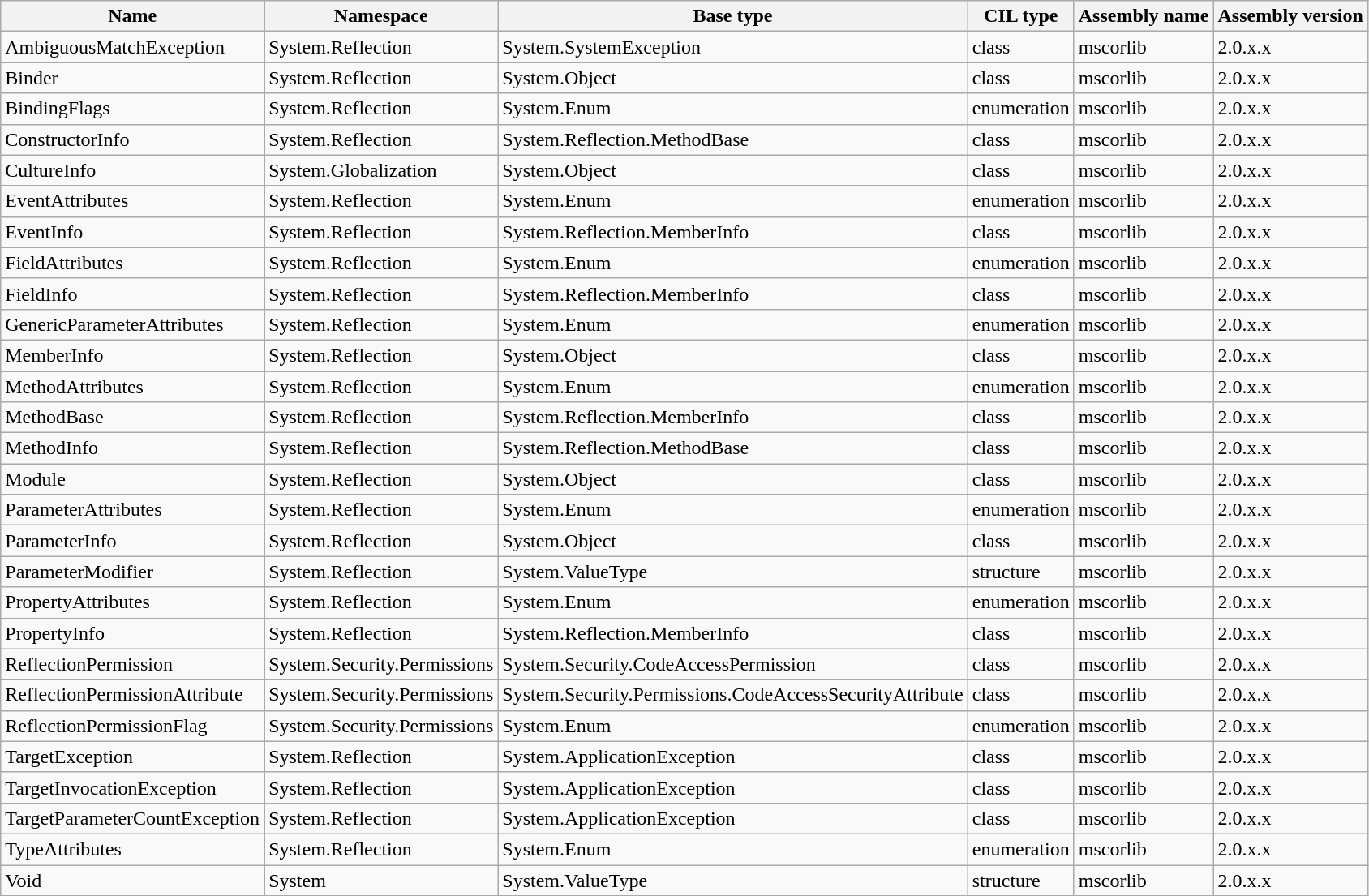<table class="sortable wikitable">
<tr>
<th>Name</th>
<th>Namespace</th>
<th>Base type</th>
<th>CIL type</th>
<th>Assembly name</th>
<th>Assembly version</th>
</tr>
<tr>
<td>AmbiguousMatchException</td>
<td>System.Reflection</td>
<td>System.SystemException</td>
<td>class</td>
<td>mscorlib</td>
<td>2.0.x.x</td>
</tr>
<tr>
<td>Binder</td>
<td>System.Reflection</td>
<td>System.Object</td>
<td>class</td>
<td>mscorlib</td>
<td>2.0.x.x</td>
</tr>
<tr>
<td>BindingFlags</td>
<td>System.Reflection</td>
<td>System.Enum</td>
<td>enumeration</td>
<td>mscorlib</td>
<td>2.0.x.x</td>
</tr>
<tr>
<td>ConstructorInfo</td>
<td>System.Reflection</td>
<td>System.Reflection.MethodBase</td>
<td>class</td>
<td>mscorlib</td>
<td>2.0.x.x</td>
</tr>
<tr>
<td>CultureInfo</td>
<td>System.Globalization</td>
<td>System.Object</td>
<td>class</td>
<td>mscorlib</td>
<td>2.0.x.x</td>
</tr>
<tr>
<td>EventAttributes</td>
<td>System.Reflection</td>
<td>System.Enum</td>
<td>enumeration</td>
<td>mscorlib</td>
<td>2.0.x.x</td>
</tr>
<tr>
<td>EventInfo</td>
<td>System.Reflection</td>
<td>System.Reflection.MemberInfo</td>
<td>class</td>
<td>mscorlib</td>
<td>2.0.x.x</td>
</tr>
<tr>
<td>FieldAttributes</td>
<td>System.Reflection</td>
<td>System.Enum</td>
<td>enumeration</td>
<td>mscorlib</td>
<td>2.0.x.x</td>
</tr>
<tr>
<td>FieldInfo</td>
<td>System.Reflection</td>
<td>System.Reflection.MemberInfo</td>
<td>class</td>
<td>mscorlib</td>
<td>2.0.x.x</td>
</tr>
<tr>
<td>GenericParameterAttributes</td>
<td>System.Reflection</td>
<td>System.Enum</td>
<td>enumeration</td>
<td>mscorlib</td>
<td>2.0.x.x</td>
</tr>
<tr>
<td>MemberInfo</td>
<td>System.Reflection</td>
<td>System.Object</td>
<td>class</td>
<td>mscorlib</td>
<td>2.0.x.x</td>
</tr>
<tr>
<td>MethodAttributes</td>
<td>System.Reflection</td>
<td>System.Enum</td>
<td>enumeration</td>
<td>mscorlib</td>
<td>2.0.x.x</td>
</tr>
<tr>
<td>MethodBase</td>
<td>System.Reflection</td>
<td>System.Reflection.MemberInfo</td>
<td>class</td>
<td>mscorlib</td>
<td>2.0.x.x</td>
</tr>
<tr>
<td>MethodInfo</td>
<td>System.Reflection</td>
<td>System.Reflection.MethodBase</td>
<td>class</td>
<td>mscorlib</td>
<td>2.0.x.x</td>
</tr>
<tr>
<td>Module</td>
<td>System.Reflection</td>
<td>System.Object</td>
<td>class</td>
<td>mscorlib</td>
<td>2.0.x.x</td>
</tr>
<tr>
<td>ParameterAttributes</td>
<td>System.Reflection</td>
<td>System.Enum</td>
<td>enumeration</td>
<td>mscorlib</td>
<td>2.0.x.x</td>
</tr>
<tr>
<td>ParameterInfo</td>
<td>System.Reflection</td>
<td>System.Object</td>
<td>class</td>
<td>mscorlib</td>
<td>2.0.x.x</td>
</tr>
<tr>
<td>ParameterModifier</td>
<td>System.Reflection</td>
<td>System.ValueType</td>
<td>structure</td>
<td>mscorlib</td>
<td>2.0.x.x</td>
</tr>
<tr>
<td>PropertyAttributes</td>
<td>System.Reflection</td>
<td>System.Enum</td>
<td>enumeration</td>
<td>mscorlib</td>
<td>2.0.x.x</td>
</tr>
<tr>
<td>PropertyInfo</td>
<td>System.Reflection</td>
<td>System.Reflection.MemberInfo</td>
<td>class</td>
<td>mscorlib</td>
<td>2.0.x.x</td>
</tr>
<tr>
<td>ReflectionPermission</td>
<td>System.Security.Permissions</td>
<td>System.Security.CodeAccessPermission</td>
<td>class</td>
<td>mscorlib</td>
<td>2.0.x.x</td>
</tr>
<tr>
<td>ReflectionPermissionAttribute</td>
<td>System.Security.Permissions</td>
<td>System.Security.Permissions.CodeAccessSecurityAttribute</td>
<td>class</td>
<td>mscorlib</td>
<td>2.0.x.x</td>
</tr>
<tr>
<td>ReflectionPermissionFlag</td>
<td>System.Security.Permissions</td>
<td>System.Enum</td>
<td>enumeration</td>
<td>mscorlib</td>
<td>2.0.x.x</td>
</tr>
<tr>
<td>TargetException</td>
<td>System.Reflection</td>
<td>System.ApplicationException</td>
<td>class</td>
<td>mscorlib</td>
<td>2.0.x.x</td>
</tr>
<tr>
<td>TargetInvocationException</td>
<td>System.Reflection</td>
<td>System.ApplicationException</td>
<td>class</td>
<td>mscorlib</td>
<td>2.0.x.x</td>
</tr>
<tr>
<td>TargetParameterCountException</td>
<td>System.Reflection</td>
<td>System.ApplicationException</td>
<td>class</td>
<td>mscorlib</td>
<td>2.0.x.x</td>
</tr>
<tr>
<td>TypeAttributes</td>
<td>System.Reflection</td>
<td>System.Enum</td>
<td>enumeration</td>
<td>mscorlib</td>
<td>2.0.x.x</td>
</tr>
<tr>
<td>Void</td>
<td>System</td>
<td>System.ValueType</td>
<td>structure</td>
<td>mscorlib</td>
<td>2.0.x.x</td>
</tr>
</table>
